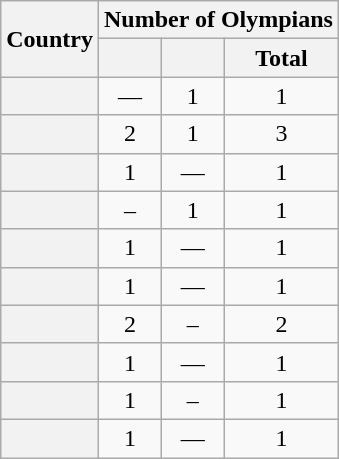<table class="wikitable sortable plainrowheaders" style="text-align:center">
<tr>
<th scope=col rowspan=2>Country</th>
<th scope=colgroup colspan=3>Number of Olympians</th>
</tr>
<tr>
<th scope=col></th>
<th scope=col></th>
<th scope=col>Total</th>
</tr>
<tr>
<th scope=row style="text-align:left"></th>
<td>—</td>
<td>1</td>
<td>1</td>
</tr>
<tr>
<th scope=row style="text-align:left"></th>
<td>2</td>
<td>1</td>
<td>3</td>
</tr>
<tr>
<th scope=row style="text-align:left"></th>
<td>1</td>
<td>—</td>
<td>1</td>
</tr>
<tr>
<th scope=row style="text-align:left"></th>
<td>–</td>
<td>1</td>
<td>1</td>
</tr>
<tr>
<th scope=row style="text-align:left"></th>
<td>1</td>
<td>—</td>
<td>1</td>
</tr>
<tr>
<th scope=row style="text-align:left"></th>
<td>1</td>
<td>—</td>
<td>1</td>
</tr>
<tr>
<th scope=row style="text-align:left"></th>
<td>2</td>
<td>–</td>
<td>2</td>
</tr>
<tr>
<th scope=row style="text-align:left"></th>
<td>1</td>
<td>—</td>
<td>1</td>
</tr>
<tr>
<th scope=row style="text-align:left"></th>
<td>1</td>
<td>–</td>
<td>1</td>
</tr>
<tr>
<th scope=row style="text-align:left"></th>
<td>1</td>
<td>—</td>
<td>1</td>
</tr>
</table>
